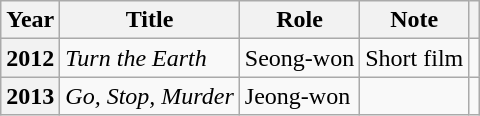<table class="wikitable plainrowheaders">
<tr>
<th scope="col">Year</th>
<th scope="col">Title</th>
<th scope="col">Role</th>
<th scope="col">Note</th>
<th scope="col" class="unsortable"></th>
</tr>
<tr>
<th scope="row">2012</th>
<td><em>Turn the Earth</em></td>
<td>Seong-won</td>
<td>Short film</td>
</tr>
<tr>
<th scope="row">2013</th>
<td><em>Go, Stop, Murder</em></td>
<td>Jeong-won</td>
<td></td>
<td style="text-align:center"></td>
</tr>
</table>
